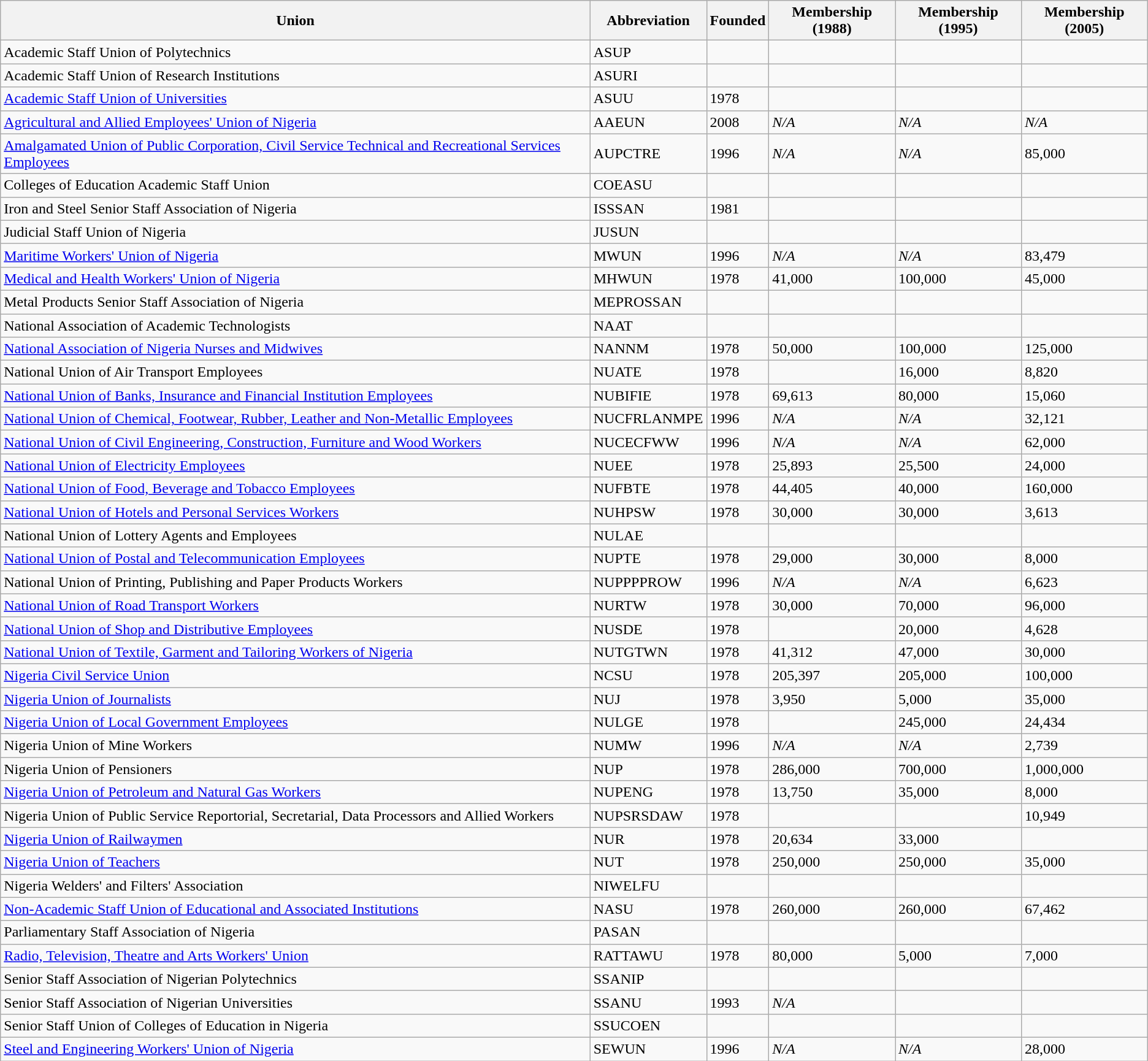<table class="wikitable sortable">
<tr>
<th>Union</th>
<th>Abbreviation</th>
<th>Founded</th>
<th>Membership (1988)</th>
<th>Membership (1995)</th>
<th>Membership (2005)</th>
</tr>
<tr>
<td>Academic Staff Union of Polytechnics</td>
<td>ASUP</td>
<td></td>
<td></td>
<td></td>
<td></td>
</tr>
<tr>
<td>Academic Staff Union of Research Institutions</td>
<td>ASURI</td>
<td></td>
<td></td>
<td></td>
<td></td>
</tr>
<tr>
<td><a href='#'>Academic Staff Union of Universities</a></td>
<td>ASUU</td>
<td>1978</td>
<td></td>
<td></td>
<td></td>
</tr>
<tr>
<td><a href='#'>Agricultural and Allied Employees' Union of Nigeria</a></td>
<td>AAEUN</td>
<td>2008</td>
<td><em>N/A</em></td>
<td><em>N/A</em></td>
<td><em>N/A</em></td>
</tr>
<tr>
<td><a href='#'>Amalgamated Union of Public Corporation, Civil Service Technical and Recreational Services Employees</a></td>
<td>AUPCTRE</td>
<td>1996</td>
<td><em>N/A</em></td>
<td><em>N/A</em></td>
<td>85,000</td>
</tr>
<tr>
<td>Colleges of Education Academic Staff Union</td>
<td>COEASU</td>
<td></td>
<td></td>
<td></td>
<td></td>
</tr>
<tr>
<td>Iron and Steel Senior Staff Association of Nigeria</td>
<td>ISSSAN</td>
<td>1981</td>
<td></td>
<td></td>
<td></td>
</tr>
<tr>
<td>Judicial Staff Union of Nigeria</td>
<td>JUSUN</td>
<td></td>
<td></td>
<td></td>
<td></td>
</tr>
<tr>
<td><a href='#'>Maritime Workers' Union of Nigeria</a></td>
<td>MWUN</td>
<td>1996</td>
<td><em>N/A</em></td>
<td><em>N/A</em></td>
<td>83,479</td>
</tr>
<tr>
<td><a href='#'>Medical and Health Workers' Union of Nigeria</a></td>
<td>MHWUN</td>
<td>1978</td>
<td>41,000</td>
<td>100,000</td>
<td>45,000</td>
</tr>
<tr>
<td>Metal Products Senior Staff Association of Nigeria</td>
<td>MEPROSSAN</td>
<td></td>
<td></td>
<td></td>
<td></td>
</tr>
<tr>
<td>National Association of Academic Technologists</td>
<td>NAAT</td>
<td></td>
<td></td>
<td></td>
<td></td>
</tr>
<tr>
<td><a href='#'>National Association of Nigeria Nurses and Midwives</a></td>
<td>NANNM</td>
<td>1978</td>
<td>50,000</td>
<td>100,000</td>
<td>125,000</td>
</tr>
<tr>
<td>National Union of Air Transport Employees</td>
<td>NUATE</td>
<td>1978</td>
<td></td>
<td>16,000</td>
<td>8,820</td>
</tr>
<tr>
<td><a href='#'>National Union of Banks, Insurance and Financial Institution Employees</a></td>
<td>NUBIFIE</td>
<td>1978</td>
<td>69,613</td>
<td>80,000</td>
<td>15,060</td>
</tr>
<tr>
<td><a href='#'>National Union of Chemical, Footwear, Rubber, Leather and Non-Metallic Employees</a></td>
<td>NUCFRLANMPE</td>
<td>1996</td>
<td><em>N/A</em></td>
<td><em>N/A</em></td>
<td>32,121</td>
</tr>
<tr>
<td><a href='#'>National Union of Civil Engineering, Construction, Furniture and Wood Workers</a></td>
<td>NUCECFWW</td>
<td>1996</td>
<td><em>N/A</em></td>
<td><em>N/A</em></td>
<td>62,000</td>
</tr>
<tr>
<td><a href='#'>National Union of Electricity Employees</a></td>
<td>NUEE</td>
<td>1978</td>
<td>25,893</td>
<td>25,500</td>
<td>24,000</td>
</tr>
<tr>
<td><a href='#'>National Union of Food, Beverage and Tobacco Employees</a></td>
<td>NUFBTE</td>
<td>1978</td>
<td>44,405</td>
<td>40,000</td>
<td>160,000</td>
</tr>
<tr>
<td><a href='#'>National Union of Hotels and Personal Services Workers</a></td>
<td>NUHPSW</td>
<td>1978</td>
<td>30,000</td>
<td>30,000</td>
<td>3,613</td>
</tr>
<tr>
<td>National Union of Lottery Agents and Employees</td>
<td>NULAE</td>
<td></td>
<td></td>
<td></td>
<td></td>
</tr>
<tr>
<td><a href='#'>National Union of Postal and Telecommunication Employees</a></td>
<td>NUPTE</td>
<td>1978</td>
<td>29,000</td>
<td>30,000</td>
<td>8,000</td>
</tr>
<tr>
<td>National Union of Printing, Publishing and Paper Products Workers</td>
<td>NUPPPPROW</td>
<td>1996</td>
<td><em>N/A</em></td>
<td><em>N/A</em></td>
<td>6,623</td>
</tr>
<tr>
<td><a href='#'>National Union of Road Transport Workers</a></td>
<td>NURTW</td>
<td>1978</td>
<td>30,000</td>
<td>70,000</td>
<td>96,000</td>
</tr>
<tr>
<td><a href='#'>National Union of Shop and Distributive Employees</a></td>
<td>NUSDE</td>
<td>1978</td>
<td></td>
<td>20,000</td>
<td>4,628</td>
</tr>
<tr>
<td><a href='#'>National Union of Textile, Garment and Tailoring Workers of Nigeria</a></td>
<td>NUTGTWN</td>
<td>1978</td>
<td>41,312</td>
<td>47,000</td>
<td>30,000</td>
</tr>
<tr>
<td><a href='#'>Nigeria Civil Service Union</a></td>
<td>NCSU</td>
<td>1978</td>
<td>205,397</td>
<td>205,000</td>
<td>100,000</td>
</tr>
<tr>
<td><a href='#'>Nigeria Union of Journalists</a></td>
<td>NUJ</td>
<td>1978</td>
<td>3,950</td>
<td>5,000</td>
<td>35,000</td>
</tr>
<tr>
<td><a href='#'>Nigeria Union of Local Government Employees</a></td>
<td>NULGE</td>
<td>1978</td>
<td></td>
<td>245,000</td>
<td>24,434</td>
</tr>
<tr>
<td>Nigeria Union of Mine Workers</td>
<td>NUMW</td>
<td>1996</td>
<td><em>N/A</em></td>
<td><em>N/A</em></td>
<td>2,739</td>
</tr>
<tr>
<td>Nigeria Union of Pensioners</td>
<td>NUP</td>
<td>1978</td>
<td>286,000</td>
<td>700,000</td>
<td>1,000,000</td>
</tr>
<tr>
<td><a href='#'>Nigeria Union of Petroleum and Natural Gas Workers</a></td>
<td>NUPENG</td>
<td>1978</td>
<td>13,750</td>
<td>35,000</td>
<td>8,000</td>
</tr>
<tr>
<td>Nigeria Union of Public Service Reportorial, Secretarial, Data Processors and Allied Workers</td>
<td>NUPSRSDAW</td>
<td>1978</td>
<td></td>
<td></td>
<td>10,949</td>
</tr>
<tr>
<td><a href='#'>Nigeria Union of Railwaymen</a></td>
<td>NUR</td>
<td>1978</td>
<td>20,634</td>
<td>33,000</td>
<td></td>
</tr>
<tr>
<td><a href='#'>Nigeria Union of Teachers</a></td>
<td>NUT</td>
<td>1978</td>
<td>250,000</td>
<td>250,000</td>
<td>35,000</td>
</tr>
<tr>
<td>Nigeria Welders' and Filters' Association</td>
<td>NIWELFU</td>
<td></td>
<td></td>
<td></td>
<td></td>
</tr>
<tr>
<td><a href='#'>Non-Academic Staff Union of Educational and Associated Institutions</a></td>
<td>NASU</td>
<td>1978</td>
<td>260,000</td>
<td>260,000</td>
<td>67,462</td>
</tr>
<tr>
<td>Parliamentary Staff Association of Nigeria</td>
<td>PASAN</td>
<td></td>
<td></td>
<td></td>
<td></td>
</tr>
<tr>
<td><a href='#'>Radio, Television, Theatre and Arts Workers' Union</a></td>
<td>RATTAWU</td>
<td>1978</td>
<td>80,000</td>
<td>5,000</td>
<td>7,000</td>
</tr>
<tr>
<td>Senior Staff Association of Nigerian Polytechnics</td>
<td>SSANIP</td>
<td></td>
<td></td>
<td></td>
<td></td>
</tr>
<tr>
<td>Senior Staff Association of Nigerian Universities</td>
<td>SSANU</td>
<td>1993</td>
<td><em>N/A</em></td>
<td></td>
<td></td>
</tr>
<tr>
<td>Senior Staff Union of Colleges of Education in Nigeria</td>
<td>SSUCOEN</td>
<td></td>
<td></td>
<td></td>
<td></td>
</tr>
<tr>
<td><a href='#'>Steel and Engineering Workers' Union of Nigeria</a></td>
<td>SEWUN</td>
<td>1996</td>
<td><em>N/A</em></td>
<td><em>N/A</em></td>
<td>28,000</td>
</tr>
</table>
